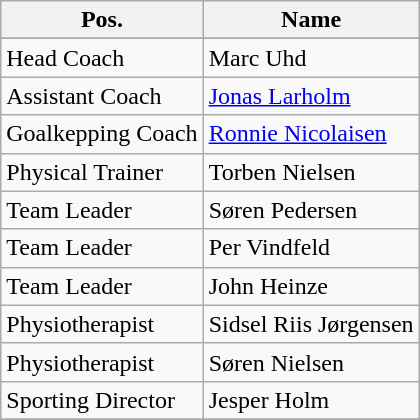<table class="wikitable" style="text-align: left;">
<tr>
<th valign=center>Pos.</th>
<th>Name</th>
</tr>
<tr>
</tr>
<tr>
<td>Head Coach</td>
<td> Marc Uhd</td>
</tr>
<tr>
<td>Assistant Coach</td>
<td> <a href='#'>Jonas Larholm</a></td>
</tr>
<tr>
<td>Goalkepping Coach</td>
<td> <a href='#'>Ronnie Nicolaisen</a></td>
</tr>
<tr>
<td>Physical Trainer</td>
<td> Torben Nielsen</td>
</tr>
<tr>
<td>Team Leader</td>
<td> Søren Pedersen</td>
</tr>
<tr>
<td>Team Leader</td>
<td> Per Vindfeld</td>
</tr>
<tr>
<td>Team Leader</td>
<td> John Heinze</td>
</tr>
<tr>
<td>Physiotherapist</td>
<td> Sidsel Riis Jørgensen</td>
</tr>
<tr>
<td>Physiotherapist</td>
<td> Søren Nielsen</td>
</tr>
<tr>
<td>Sporting Director</td>
<td> Jesper Holm</td>
</tr>
<tr>
</tr>
</table>
